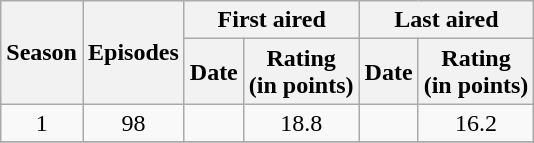<table class="wikitable" style="text-align: center">
<tr>
<th scope="col" rowspan="2">Season</th>
<th scope="col" rowspan="2" colspan="1">Episodes</th>
<th scope="col" colspan="2">First aired</th>
<th scope="col" colspan="2">Last aired</th>
</tr>
<tr>
<th scope="col">Date</th>
<th scope="col">Rating<br>(in points)</th>
<th scope="col">Date</th>
<th scope="col">Rating<br>(in points)</th>
</tr>
<tr>
<td>1</td>
<td>98</td>
<td></td>
<td>18.8</td>
<td></td>
<td>16.2</td>
</tr>
<tr>
</tr>
</table>
